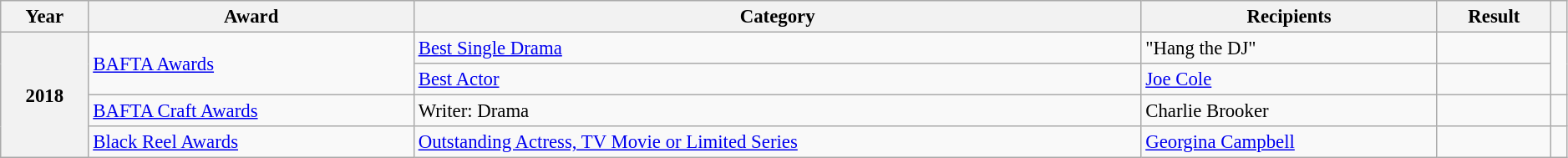<table class="wikitable sortable" style="font-size:95%; width:99%;">
<tr style="text-align:center;">
<th scope="col">Year</th>
<th scope="col">Award</th>
<th scope="col">Category</th>
<th scope="col">Recipients</th>
<th scope="col">Result</th>
<th scope="col" class="unsortable"></th>
</tr>
<tr>
<th scope="row" rowspan="4" style="text-align: center;">2018</th>
<td rowspan="2"><a href='#'>BAFTA Awards</a></td>
<td><a href='#'>Best Single Drama</a></td>
<td>"Hang the DJ"</td>
<td></td>
<td rowspan="2" align="center"></td>
</tr>
<tr>
<td><a href='#'>Best Actor</a></td>
<td><a href='#'>Joe Cole</a></td>
<td></td>
</tr>
<tr>
<td><a href='#'>BAFTA Craft Awards</a></td>
<td>Writer: Drama</td>
<td>Charlie Brooker</td>
<td></td>
<td align="center"></td>
</tr>
<tr>
<td><a href='#'>Black Reel Awards</a></td>
<td><a href='#'>Outstanding Actress, TV Movie or Limited Series</a></td>
<td><a href='#'>Georgina Campbell</a></td>
<td></td>
<td align="center"></td>
</tr>
</table>
